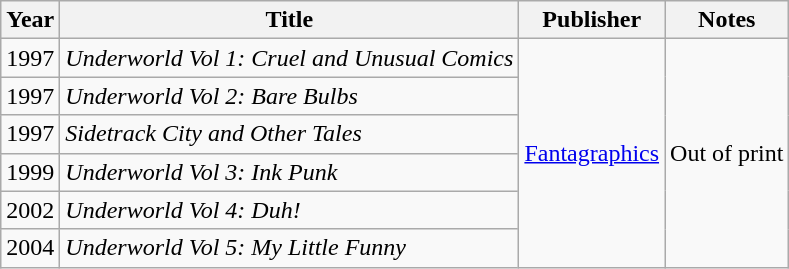<table class="wikitable sortable">
<tr>
<th>Year</th>
<th>Title</th>
<th>Publisher</th>
<th>Notes</th>
</tr>
<tr>
<td>1997</td>
<td><em>Underworld Vol 1: Cruel and Unusual Comics</em></td>
<td rowspan="6"><a href='#'>Fantagraphics</a></td>
<td rowspan="6">Out of print</td>
</tr>
<tr>
<td>1997</td>
<td><em>Underworld Vol 2: Bare Bulbs</em></td>
</tr>
<tr>
<td>1997</td>
<td><em>Sidetrack City and Other Tales</em></td>
</tr>
<tr>
<td>1999</td>
<td><em>Underworld Vol 3: Ink Punk</em></td>
</tr>
<tr>
<td>2002</td>
<td><em>Underworld Vol 4: Duh!</em></td>
</tr>
<tr>
<td>2004</td>
<td><em>Underworld Vol 5: My Little Funny</em></td>
</tr>
</table>
